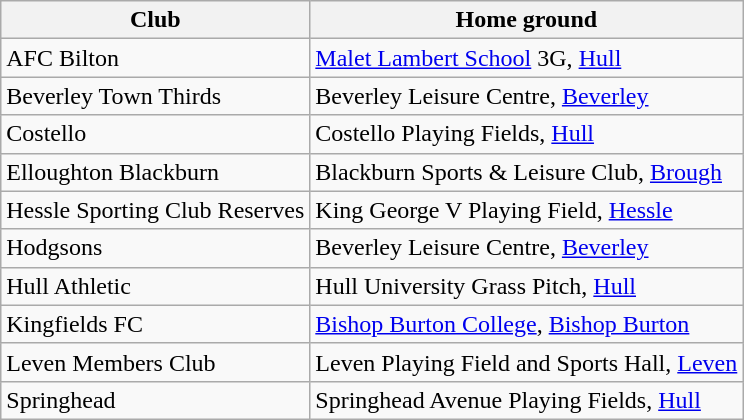<table class="wikitable" border="1">
<tr>
<th>Club</th>
<th>Home ground</th>
</tr>
<tr>
<td>AFC Bilton</td>
<td><a href='#'>Malet Lambert School</a> 3G, <a href='#'>Hull</a></td>
</tr>
<tr>
<td>Beverley Town Thirds</td>
<td>Beverley Leisure Centre, <a href='#'>Beverley</a></td>
</tr>
<tr>
<td>Costello</td>
<td>Costello Playing Fields, <a href='#'>Hull</a></td>
</tr>
<tr>
<td>Elloughton Blackburn</td>
<td>Blackburn Sports & Leisure Club, <a href='#'>Brough</a></td>
</tr>
<tr>
<td>Hessle Sporting Club Reserves</td>
<td>King George V Playing Field, <a href='#'>Hessle</a></td>
</tr>
<tr>
<td>Hodgsons</td>
<td>Beverley Leisure Centre, <a href='#'>Beverley</a></td>
</tr>
<tr>
<td>Hull Athletic</td>
<td>Hull University Grass Pitch, <a href='#'>Hull</a></td>
</tr>
<tr>
<td>Kingfields FC</td>
<td><a href='#'>Bishop Burton College</a>, <a href='#'>Bishop Burton</a></td>
</tr>
<tr>
<td>Leven Members Club</td>
<td>Leven Playing Field and Sports Hall, <a href='#'>Leven</a></td>
</tr>
<tr>
<td>Springhead</td>
<td>Springhead Avenue Playing Fields, <a href='#'>Hull</a></td>
</tr>
</table>
